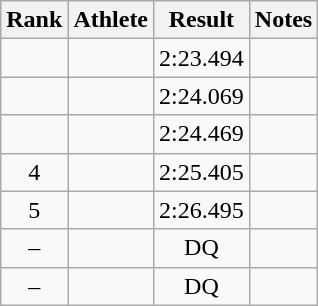<table class="wikitable" style="text-align:center">
<tr>
<th>Rank</th>
<th>Athlete</th>
<th>Result</th>
<th>Notes</th>
</tr>
<tr>
<td></td>
<td align=left></td>
<td>2:23.494</td>
<td></td>
</tr>
<tr>
<td></td>
<td align=left></td>
<td>2:24.069</td>
<td></td>
</tr>
<tr>
<td></td>
<td align=left></td>
<td>2:24.469</td>
<td></td>
</tr>
<tr>
<td>4</td>
<td align=left></td>
<td>2:25.405</td>
<td></td>
</tr>
<tr>
<td>5</td>
<td align=left></td>
<td>2:26.495</td>
<td></td>
</tr>
<tr>
<td>–</td>
<td align=left></td>
<td>DQ</td>
<td></td>
</tr>
<tr>
<td>–</td>
<td align=left></td>
<td>DQ</td>
<td></td>
</tr>
</table>
